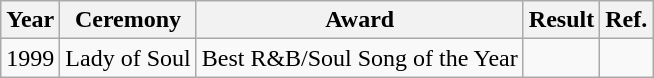<table class="wikitable">
<tr>
<th align="left">Year</th>
<th align="left">Ceremony</th>
<th align="left">Award</th>
<th align="left">Result</th>
<th align="left">Ref.</th>
</tr>
<tr>
<td>1999</td>
<td>Lady of Soul</td>
<td>Best R&B/Soul Song of the Year</td>
<td></td>
<td></td>
</tr>
</table>
